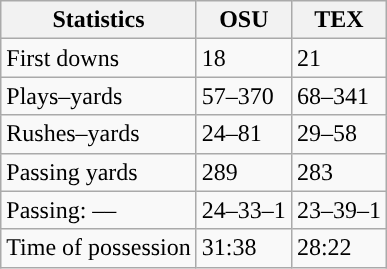<table class="wikitable" style="float:left">
<tr>
<th>Statistics</th>
<th>OSU</th>
<th>TEX</th>
</tr>
<tr>
<td>First downs</td>
<td>18</td>
<td>21</td>
</tr>
<tr>
<td>Plays–yards</td>
<td>57–370</td>
<td>68–341</td>
</tr>
<tr>
<td>Rushes–yards</td>
<td>24–81</td>
<td>29–58</td>
</tr>
<tr>
<td>Passing yards</td>
<td>289</td>
<td>283</td>
</tr>
<tr>
<td>Passing: ––</td>
<td>24–33–1</td>
<td>23–39–1</td>
</tr>
<tr>
<td>Time of possession</td>
<td>31:38</td>
<td>28:22</td>
</tr>
</table>
